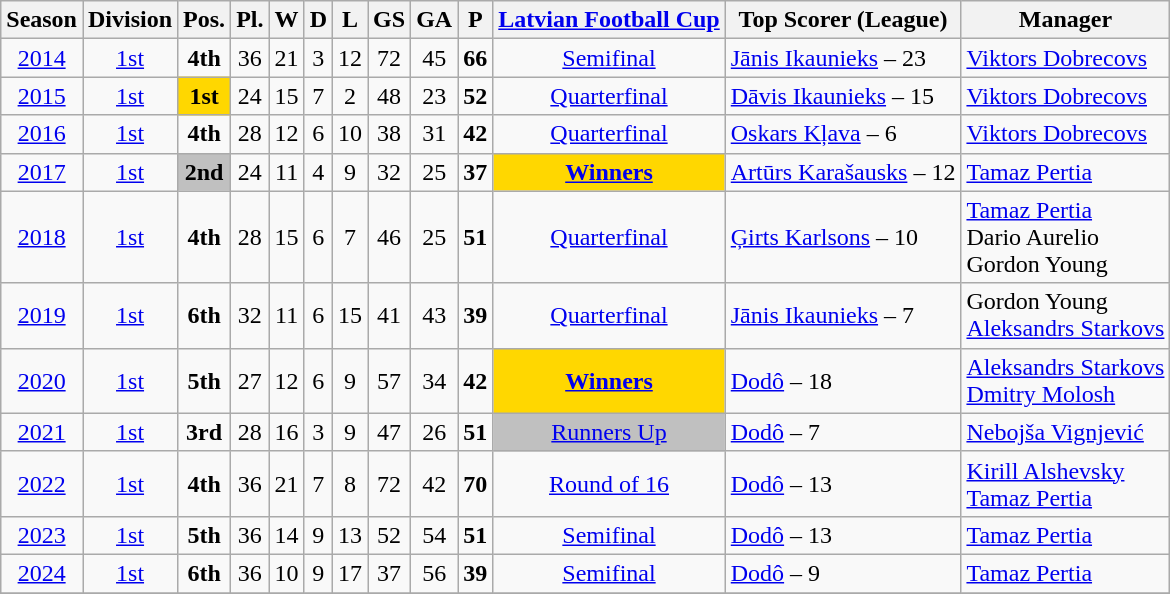<table class="wikitable">
<tr>
<th>Season</th>
<th>Division</th>
<th>Pos.</th>
<th>Pl.</th>
<th>W</th>
<th>D</th>
<th>L</th>
<th>GS</th>
<th>GA</th>
<th>P</th>
<th><a href='#'>Latvian Football Cup</a></th>
<th>Top Scorer (League)</th>
<th>Manager</th>
</tr>
<tr>
<td align=center><a href='#'>2014</a></td>
<td align=center><a href='#'>1st</a></td>
<td align=center><strong>4th</strong></td>
<td align=center>36</td>
<td align=center>21</td>
<td align=center>3</td>
<td align=center>12</td>
<td align=center>72</td>
<td align=center>45</td>
<td align=center><strong>66</strong></td>
<td align=center><a href='#'>Semifinal</a></td>
<td> <a href='#'>Jānis Ikaunieks</a> – 23</td>
<td> <a href='#'>Viktors Dobrecovs</a></td>
</tr>
<tr>
<td align=center><a href='#'>2015</a></td>
<td align=center><a href='#'>1st</a></td>
<td align=center bgcolor=gold><strong>1st</strong></td>
<td align=center>24</td>
<td align=center>15</td>
<td align=center>7</td>
<td align=center>2</td>
<td align=center>48</td>
<td align=center>23</td>
<td align=center><strong>52</strong></td>
<td align=center><a href='#'>Quarterfinal</a></td>
<td> <a href='#'>Dāvis Ikaunieks</a> – 15</td>
<td> <a href='#'>Viktors Dobrecovs</a></td>
</tr>
<tr>
<td align=center><a href='#'>2016</a></td>
<td align=center><a href='#'>1st</a></td>
<td align=center><strong>4th</strong></td>
<td align=center>28</td>
<td align=center>12</td>
<td align=center>6</td>
<td align=center>10</td>
<td align=center>38</td>
<td align=center>31</td>
<td align=center><strong>42</strong></td>
<td align=center><a href='#'>Quarterfinal</a></td>
<td> <a href='#'>Oskars Kļava</a> – 6</td>
<td> <a href='#'>Viktors Dobrecovs</a></td>
</tr>
<tr>
<td align=center><a href='#'>2017</a></td>
<td align=center><a href='#'>1st</a></td>
<td align=center bgcolor=silver><strong>2nd</strong></td>
<td align=center>24</td>
<td align=center>11</td>
<td align=center>4</td>
<td align=center>9</td>
<td align=center>32</td>
<td align=center>25</td>
<td align=center><strong>37</strong></td>
<td align=center bgcolor=gold><strong><a href='#'>Winners</a></strong></td>
<td> <a href='#'>Artūrs Karašausks</a> – 12</td>
<td> <a href='#'>Tamaz Pertia</a></td>
</tr>
<tr>
<td align=center><a href='#'>2018</a></td>
<td align=center><a href='#'>1st</a></td>
<td align=center><strong>4th</strong></td>
<td align=center>28</td>
<td align=center>15</td>
<td align=center>6</td>
<td align=center>7</td>
<td align=center>46</td>
<td align=center>25</td>
<td align=center><strong>51</strong></td>
<td align=center><a href='#'>Quarterfinal</a></td>
<td> <a href='#'>Ģirts Karlsons</a> – 10</td>
<td> <a href='#'>Tamaz Pertia</a> <br>  Dario Aurelio <br>  Gordon Young</td>
</tr>
<tr>
<td align=center><a href='#'>2019</a></td>
<td align=center><a href='#'>1st</a></td>
<td align=center><strong>6th</strong></td>
<td align=center>32</td>
<td align=center>11</td>
<td align=center>6</td>
<td align=center>15</td>
<td align=center>41</td>
<td align=center>43</td>
<td align=center><strong>39</strong></td>
<td align=center><a href='#'>Quarterfinal</a></td>
<td> <a href='#'>Jānis Ikaunieks</a> – 7</td>
<td> Gordon Young <br>  <a href='#'>Aleksandrs Starkovs</a></td>
</tr>
<tr>
<td align=center><a href='#'>2020</a></td>
<td align=center><a href='#'>1st</a></td>
<td align=center><strong>5th</strong></td>
<td align=center>27</td>
<td align=center>12</td>
<td align=center>6</td>
<td align=center>9</td>
<td align=center>57</td>
<td align=center>34</td>
<td align=center><strong>42</strong></td>
<td align=center bgcolor=gold><strong><a href='#'>Winners</a></strong></td>
<td> <a href='#'>Dodô</a> – 18</td>
<td> <a href='#'>Aleksandrs Starkovs</a> <br>  <a href='#'>Dmitry Molosh</a></td>
</tr>
<tr>
<td align=center><a href='#'>2021</a></td>
<td align=center><a href='#'>1st</a></td>
<td align=center><strong>3rd</strong></td>
<td align=center>28</td>
<td align=center>16</td>
<td align=center>3</td>
<td align=center>9</td>
<td align=center>47</td>
<td align=center>26</td>
<td align=center><strong>51</strong></td>
<td align=center bgcolor=silver><a href='#'>Runners Up</a></td>
<td> <a href='#'>Dodô</a> – 7</td>
<td> <a href='#'>Nebojša Vignjević</a></td>
</tr>
<tr>
<td align=center><a href='#'>2022</a></td>
<td align=center><a href='#'>1st</a></td>
<td align=center><strong>4th</strong></td>
<td align=center>36</td>
<td align=center>21</td>
<td align=center>7</td>
<td align=center>8</td>
<td align=center>72</td>
<td align=center>42</td>
<td align=center><strong>70</strong></td>
<td align=center><a href='#'>Round of 16</a></td>
<td> <a href='#'>Dodô</a> – 13</td>
<td> <a href='#'>Kirill Alshevsky</a> <br>  <a href='#'>Tamaz Pertia</a></td>
</tr>
<tr>
<td align=center><a href='#'>2023</a></td>
<td align=center><a href='#'>1st</a></td>
<td align=center><strong>5th</strong></td>
<td align=center>36</td>
<td align=center>14</td>
<td align=center>9</td>
<td align=center>13</td>
<td align=center>52</td>
<td align=center>54</td>
<td align=center><strong>51</strong></td>
<td align=center><a href='#'>Semifinal</a></td>
<td> <a href='#'>Dodô</a> – 13</td>
<td> <a href='#'>Tamaz Pertia</a></td>
</tr>
<tr>
<td align=center><a href='#'>2024</a></td>
<td align=center><a href='#'>1st</a></td>
<td align=center><strong>6th</strong></td>
<td align=center>36</td>
<td align=center>10</td>
<td align=center>9</td>
<td align=center>17</td>
<td align=center>37</td>
<td align=center>56</td>
<td align=center><strong>39</strong></td>
<td align=center><a href='#'>Semifinal</a></td>
<td> <a href='#'>Dodô</a> – 9</td>
<td> <a href='#'>Tamaz Pertia</a></td>
</tr>
<tr>
</tr>
</table>
